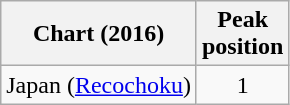<table class="wikitable sortable plainrowheaders">
<tr>
<th scope="col">Chart (2016)</th>
<th scope="col">Peak<br>position</th>
</tr>
<tr>
<td>Japan (<a href='#'>Recochoku</a>)</td>
<td style="text-align:center;">1</td>
</tr>
</table>
